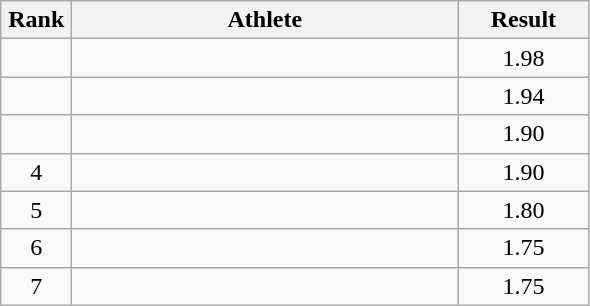<table class=wikitable style="text-align:center">
<tr>
<th width=40>Rank</th>
<th width=250>Athlete</th>
<th width=80>Result</th>
</tr>
<tr>
<td></td>
<td align=left></td>
<td>1.98</td>
</tr>
<tr>
<td></td>
<td align=left></td>
<td>1.94</td>
</tr>
<tr>
<td></td>
<td align=left></td>
<td>1.90</td>
</tr>
<tr>
<td>4</td>
<td align=left></td>
<td>1.90</td>
</tr>
<tr>
<td>5</td>
<td align=left></td>
<td>1.80</td>
</tr>
<tr>
<td>6</td>
<td align=left></td>
<td>1.75</td>
</tr>
<tr>
<td>7</td>
<td align=left></td>
<td>1.75</td>
</tr>
</table>
